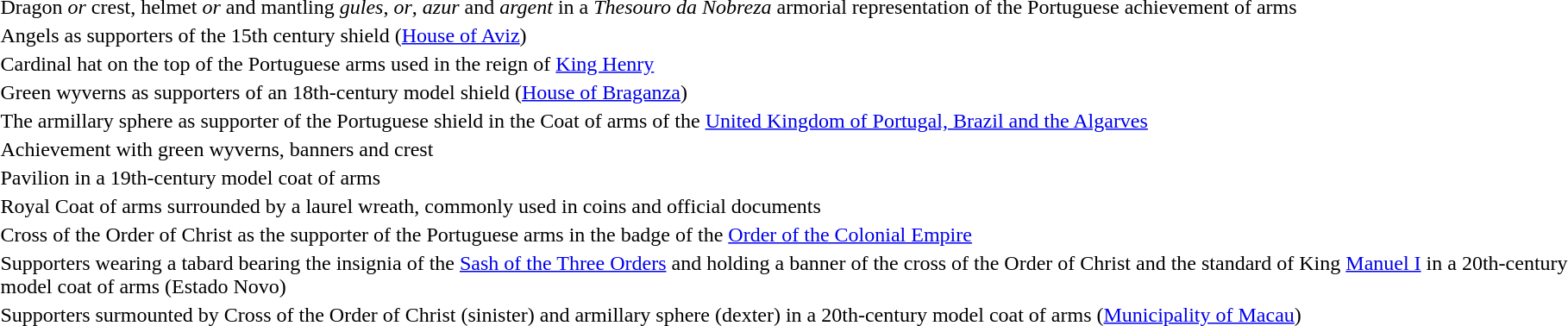<table class="noresize">
<tr>
<td></td>
<td>Dragon <em>or</em> crest, helmet <em>or</em> and mantling <em>gules</em>, <em>or</em>, <em>azur</em> and <em>argent</em> in a <em>Thesouro da Nobreza</em> armorial representation of the Portuguese achievement of arms</td>
</tr>
<tr>
<td></td>
<td>Angels as supporters of the 15th century shield (<a href='#'>House of Aviz</a>)</td>
</tr>
<tr>
<td></td>
<td>Cardinal hat on the top of the Portuguese arms used in the reign of <a href='#'>King Henry</a></td>
</tr>
<tr>
<td></td>
<td>Green wyverns as supporters of an 18th-century model shield (<a href='#'>House of Braganza</a>)</td>
</tr>
<tr>
<td></td>
<td>The armillary sphere as supporter of the Portuguese shield in the Coat of arms of the <a href='#'>United Kingdom of Portugal, Brazil and the Algarves</a></td>
</tr>
<tr>
<td></td>
<td>Achievement with green wyverns, banners and crest</td>
</tr>
<tr>
<td></td>
<td>Pavilion in a 19th-century model coat of arms</td>
</tr>
<tr>
<td></td>
<td>Royal Coat of arms surrounded by a laurel wreath, commonly used in coins and official documents</td>
</tr>
<tr>
<td></td>
<td>Cross of the Order of Christ as the supporter of the Portuguese arms in the badge of the <a href='#'>Order of the Colonial Empire</a></td>
</tr>
<tr>
<td></td>
<td>Supporters wearing a tabard bearing the insignia of the <a href='#'>Sash of the Three Orders</a> and holding a banner of the cross of the Order of Christ and the standard of King <a href='#'>Manuel I</a> in a 20th-century model coat of arms (Estado Novo)</td>
</tr>
<tr>
<td></td>
<td>Supporters surmounted by Cross of the Order of Christ (sinister) and armillary sphere (dexter) in a 20th-century model coat of arms (<a href='#'>Municipality of Macau</a>)</td>
</tr>
</table>
